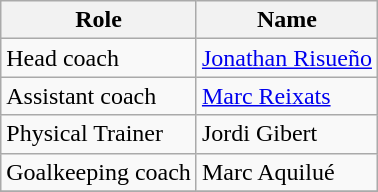<table class="wikitable">
<tr>
<th>Role</th>
<th>Name</th>
</tr>
<tr>
<td>Head coach</td>
<td> <a href='#'>Jonathan Risueño</a></td>
</tr>
<tr>
<td>Assistant coach</td>
<td> <a href='#'>Marc Reixats</a></td>
</tr>
<tr>
<td>Physical Trainer</td>
<td> Jordi Gibert</td>
</tr>
<tr>
<td>Goalkeeping coach</td>
<td> Marc Aquilué</td>
</tr>
<tr>
</tr>
</table>
